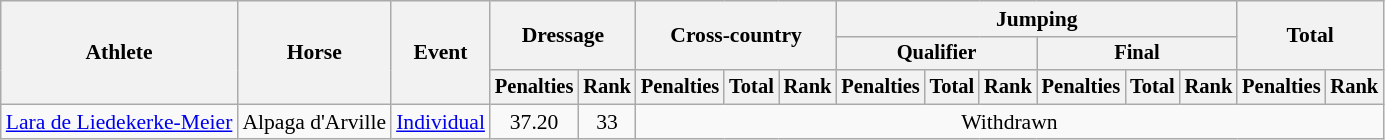<table class=wikitable style="font-size:90%">
<tr>
<th rowspan="3">Athlete</th>
<th rowspan="3">Horse</th>
<th rowspan="3">Event</th>
<th colspan="2" rowspan="2">Dressage</th>
<th colspan="3" rowspan="2">Cross-country</th>
<th colspan="6">Jumping</th>
<th colspan="2" rowspan="2">Total</th>
</tr>
<tr style="font-size:95%">
<th colspan="3">Qualifier</th>
<th colspan="3">Final</th>
</tr>
<tr style="font-size:95%">
<th>Penalties</th>
<th>Rank</th>
<th>Penalties</th>
<th>Total</th>
<th>Rank</th>
<th>Penalties</th>
<th>Total</th>
<th>Rank</th>
<th>Penalties</th>
<th>Total</th>
<th>Rank</th>
<th>Penalties</th>
<th>Rank</th>
</tr>
<tr align=center>
<td align=left><a href='#'>Lara de Liedekerke-Meier</a></td>
<td align=left>Alpaga d'Arville</td>
<td align=left><a href='#'>Individual</a></td>
<td>37.20</td>
<td>33</td>
<td colspan=11>Withdrawn</td>
</tr>
</table>
